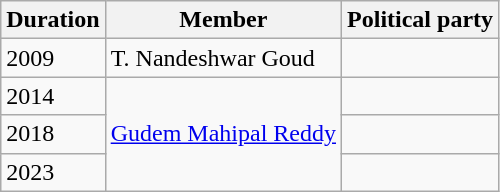<table class="wikitable">
<tr>
<th>Duration</th>
<th>Member</th>
<th colspan="2">Political party</th>
</tr>
<tr>
<td>2009</td>
<td>T. Nandeshwar Goud</td>
<td></td>
</tr>
<tr>
<td>2014</td>
<td rowspan=3><a href='#'>Gudem Mahipal Reddy</a></td>
<td></td>
</tr>
<tr>
<td>2018</td>
</tr>
<tr>
<td>2023</td>
<td></td>
</tr>
</table>
